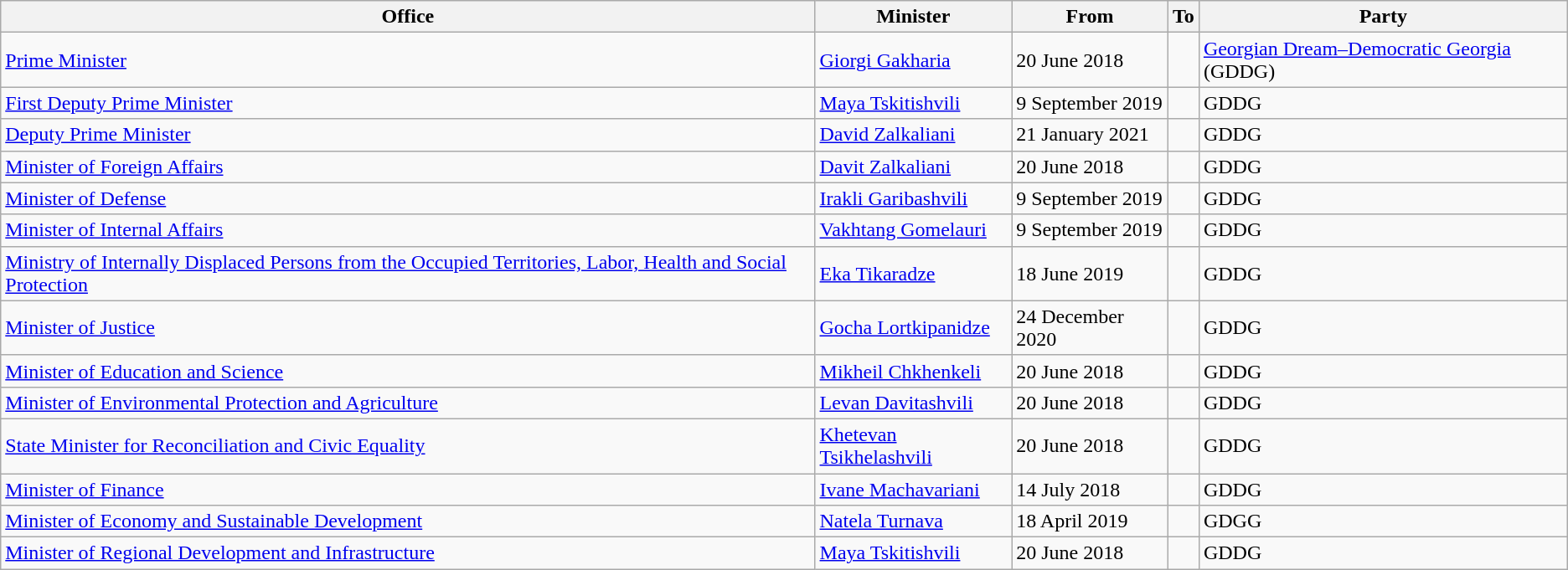<table class="wikitable sortable">
<tr>
<th>Office</th>
<th>Minister</th>
<th>From</th>
<th>To</th>
<th>Party</th>
</tr>
<tr>
<td><a href='#'>Prime Minister</a></td>
<td><a href='#'>Giorgi Gakharia</a></td>
<td>20 June 2018</td>
<td></td>
<td><a href='#'>Georgian Dream–Democratic Georgia</a> (GDDG)</td>
</tr>
<tr>
<td><a href='#'>First Deputy Prime Minister</a></td>
<td><a href='#'>Maya Tskitishvili</a></td>
<td>9 September 2019</td>
<td></td>
<td>GDDG</td>
</tr>
<tr>
<td><a href='#'>Deputy Prime Minister</a></td>
<td><a href='#'>David Zalkaliani</a></td>
<td>21 January 2021</td>
<td></td>
<td>GDDG</td>
</tr>
<tr>
<td><a href='#'>Minister of Foreign Affairs</a></td>
<td><a href='#'>Davit Zalkaliani</a></td>
<td>20 June 2018</td>
<td></td>
<td>GDDG</td>
</tr>
<tr>
<td><a href='#'>Minister of Defense</a></td>
<td><a href='#'>Irakli Garibashvili</a></td>
<td>9 September 2019</td>
<td></td>
<td>GDDG</td>
</tr>
<tr>
<td><a href='#'>Minister of Internal Affairs</a></td>
<td><a href='#'>Vakhtang Gomelauri</a></td>
<td>9 September 2019</td>
<td></td>
<td>GDDG</td>
</tr>
<tr>
<td><a href='#'>Ministry of Internally Displaced Persons from the Occupied Territories, Labor, Health and Social Protection</a></td>
<td><a href='#'>Eka Tikaradze</a></td>
<td>18 June 2019</td>
<td></td>
<td>GDDG</td>
</tr>
<tr>
<td><a href='#'>Minister of Justice</a></td>
<td><a href='#'>Gocha Lortkipanidze</a></td>
<td>24 December 2020</td>
<td></td>
<td>GDDG</td>
</tr>
<tr>
<td><a href='#'>Minister of Education and Science</a></td>
<td><a href='#'>Mikheil Chkhenkeli</a></td>
<td>20 June 2018</td>
<td></td>
<td>GDDG</td>
</tr>
<tr>
<td><a href='#'>Minister of Environmental Protection and Agriculture</a></td>
<td><a href='#'>Levan Davitashvili</a></td>
<td>20 June 2018</td>
<td></td>
<td>GDDG</td>
</tr>
<tr>
<td><a href='#'>State Minister for Reconciliation and Civic Equality</a></td>
<td><a href='#'>Khetevan Tsikhelashvili</a></td>
<td>20 June 2018</td>
<td></td>
<td>GDDG</td>
</tr>
<tr>
<td><a href='#'>Minister of Finance</a></td>
<td><a href='#'>Ivane Machavariani</a></td>
<td>14 July 2018</td>
<td></td>
<td>GDDG</td>
</tr>
<tr>
<td><a href='#'>Minister of Economy and Sustainable Development</a></td>
<td><a href='#'>Natela Turnava</a></td>
<td>18 April 2019</td>
<td></td>
<td>GDGG</td>
</tr>
<tr>
<td><a href='#'>Minister of Regional Development and Infrastructure</a></td>
<td><a href='#'>Maya Tskitishvili</a></td>
<td>20 June 2018</td>
<td></td>
<td>GDDG</td>
</tr>
</table>
